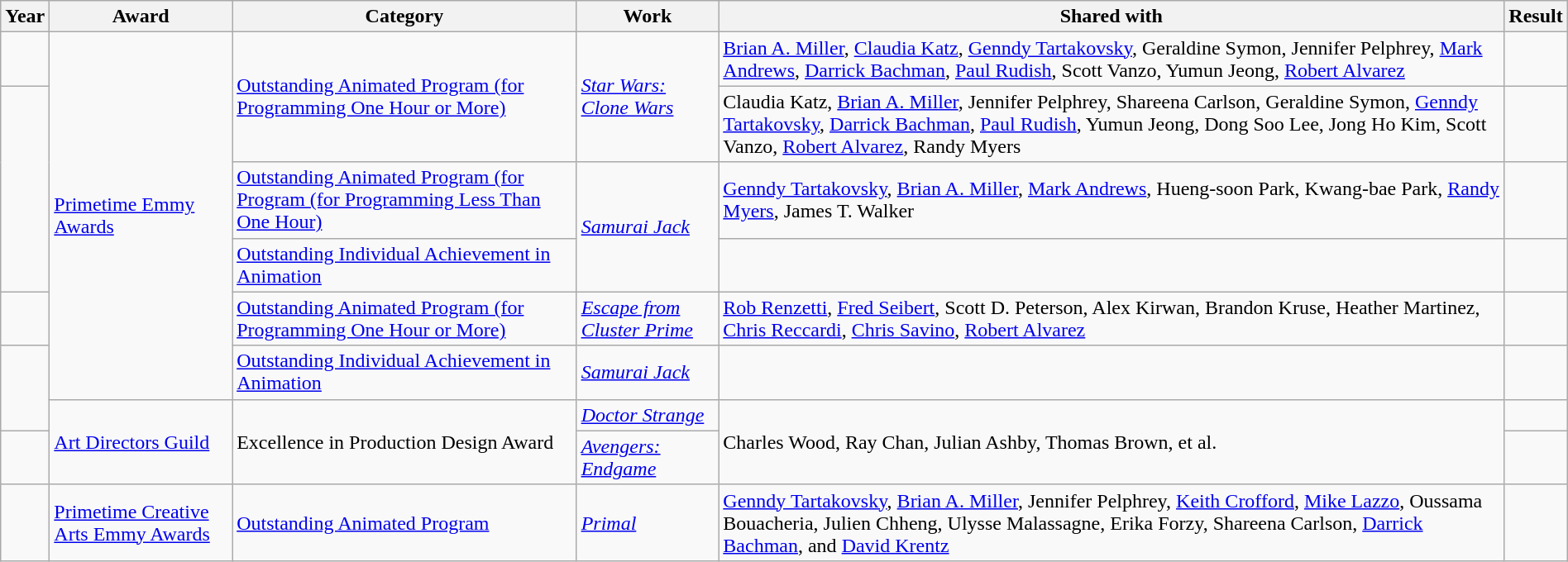<table class="wikitable sortable" style="margin-right: 0;">
<tr>
<th>Year</th>
<th>Award</th>
<th>Category</th>
<th>Work</th>
<th>Shared with</th>
<th>Result</th>
</tr>
<tr>
<td></td>
<td rowspan="6"><a href='#'>Primetime Emmy Awards</a></td>
<td rowspan="2"><a href='#'>Outstanding Animated Program (for Programming One Hour or More)</a></td>
<td rowspan="2"><em><a href='#'>Star Wars: Clone Wars</a></em></td>
<td><a href='#'>Brian A. Miller</a>, <a href='#'>Claudia Katz</a>, <a href='#'>Genndy Tartakovsky</a>, Geraldine Symon, Jennifer Pelphrey, <a href='#'>Mark Andrews</a>, <a href='#'>Darrick Bachman</a>, <a href='#'>Paul Rudish</a>, Scott Vanzo, Yumun Jeong, <a href='#'>Robert Alvarez</a><br></td>
<td></td>
</tr>
<tr>
<td rowspan="3"></td>
<td>Claudia Katz, <a href='#'>Brian A. Miller</a>, Jennifer Pelphrey, Shareena Carlson, Geraldine Symon, <a href='#'>Genndy Tartakovsky</a>, <a href='#'>Darrick Bachman</a>, <a href='#'>Paul Rudish</a>, Yumun Jeong, Dong Soo Lee, Jong Ho Kim, Scott Vanzo, <a href='#'>Robert Alvarez</a>, Randy Myers<br></td>
<td></td>
</tr>
<tr>
<td><a href='#'>Outstanding Animated Program (for Program (for Programming Less Than One Hour)</a></td>
<td rowspan="2"><em><a href='#'>Samurai Jack</a></em></td>
<td><a href='#'>Genndy Tartakovsky</a>, <a href='#'>Brian A. Miller</a>, <a href='#'>Mark Andrews</a>, Hueng-soon Park, Kwang-bae Park, <a href='#'>Randy Myers</a>, James T. Walker<br></td>
<td></td>
</tr>
<tr>
<td><a href='#'>Outstanding Individual Achievement in Animation</a></td>
<td></td>
<td></td>
</tr>
<tr>
<td></td>
<td><a href='#'>Outstanding Animated Program (for Programming One Hour or More)</a></td>
<td><em><a href='#'>Escape from Cluster Prime</a></em></td>
<td><a href='#'>Rob Renzetti</a>, <a href='#'>Fred Seibert</a>, Scott D. Peterson, Alex Kirwan, Brandon Kruse, Heather Martinez, <a href='#'>Chris Reccardi</a>, <a href='#'>Chris Savino</a>, <a href='#'>Robert Alvarez</a></td>
<td></td>
</tr>
<tr>
<td rowspan="2"></td>
<td><a href='#'>Outstanding Individual Achievement in Animation</a></td>
<td><em><a href='#'>Samurai Jack</a></em></td>
<td></td>
<td></td>
</tr>
<tr>
<td rowspan="2"><a href='#'>Art Directors Guild</a></td>
<td rowspan="2">Excellence in Production Design Award</td>
<td><em><a href='#'>Doctor Strange</a></em></td>
<td rowspan="2">Charles Wood, Ray Chan, Julian Ashby, Thomas Brown, et al.</td>
<td></td>
</tr>
<tr>
<td></td>
<td><em><a href='#'>Avengers: Endgame</a></em></td>
<td></td>
</tr>
<tr>
<td></td>
<td><a href='#'>Primetime Creative Arts Emmy Awards</a></td>
<td><a href='#'>Outstanding Animated Program</a></td>
<td><em><a href='#'>Primal</a></em></td>
<td><a href='#'>Genndy Tartakovsky</a>, <a href='#'>Brian A. Miller</a>, Jennifer Pelphrey, <a href='#'>Keith Crofford</a>, <a href='#'>Mike Lazzo</a>, Oussama Bouacheria, Julien Chheng, Ulysse Malassagne, Erika Forzy, Shareena Carlson, <a href='#'>Darrick Bachman</a>, and <a href='#'>David Krentz</a><br></td>
<td></td>
</tr>
</table>
